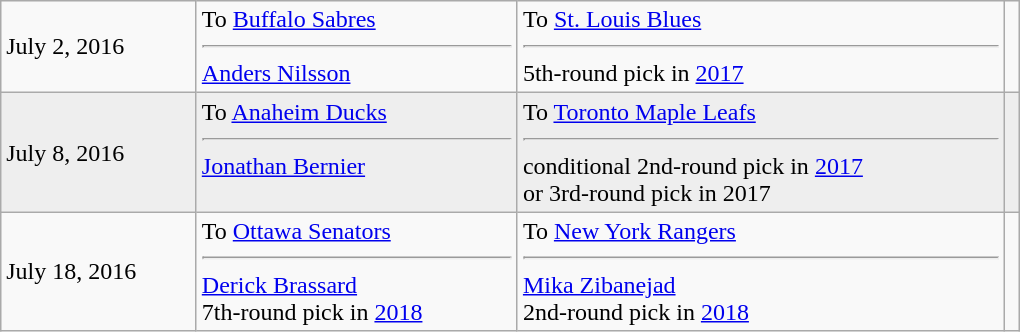<table class="wikitable" style="border:1px solid #999999; width:680px;">
<tr>
<td>July 2, 2016</td>
<td valign="top">To <a href='#'>Buffalo Sabres</a><hr> <a href='#'>Anders Nilsson</a></td>
<td valign="top">To <a href='#'>St. Louis Blues</a><hr> 5th-round pick in <a href='#'>2017</a></td>
<td></td>
</tr>
<tr bgcolor="eeeeee">
<td>July 8, 2016</td>
<td valign="top">To <a href='#'>Anaheim Ducks</a><hr> <a href='#'>Jonathan Bernier</a></td>
<td valign="top">To <a href='#'>Toronto Maple Leafs</a><hr> <span>conditional</span> 2nd-round pick in <a href='#'>2017</a><br>or 3rd-round pick in 2017</td>
<td></td>
</tr>
<tr>
<td>July 18, 2016</td>
<td valign="top">To <a href='#'>Ottawa Senators</a><hr> <a href='#'>Derick Brassard</a><br>7th-round pick in <a href='#'>2018</a></td>
<td valign="top">To <a href='#'>New York Rangers</a><hr> <a href='#'>Mika Zibanejad</a><br>2nd-round pick in <a href='#'>2018</a></td>
<td></td>
</tr>
</table>
